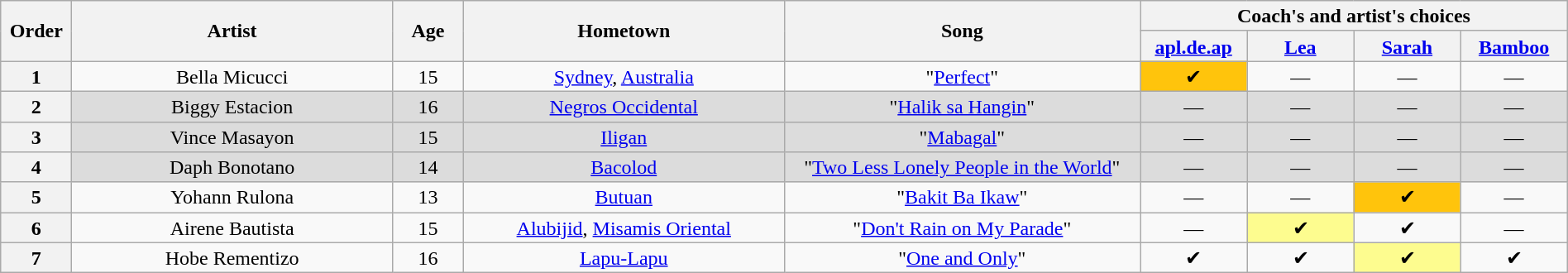<table class="wikitable" style="text-align:center; line-height:17px; width:100%;">
<tr>
<th rowspan="2" scope="col" style="width:04%;">Order</th>
<th rowspan="2" scope="col" style="width:18%;">Artist</th>
<th rowspan="2" scope="col" style="width:04%;">Age</th>
<th rowspan="2" scope="col" style="width:18%;">Hometown</th>
<th rowspan="2" scope="col" style="width:20%;">Song</th>
<th colspan="4" scope="col" style="width:24%;">Coach's and artist's choices</th>
</tr>
<tr>
<th style="width:06%;"><a href='#'>apl.de.ap</a></th>
<th style="width:06%;"><a href='#'>Lea</a></th>
<th style="width:06%;"><a href='#'>Sarah</a></th>
<th style="width:06%;"><a href='#'>Bamboo</a></th>
</tr>
<tr>
<th>1</th>
<td>Bella Micucci</td>
<td>15</td>
<td><a href='#'>Sydney</a>, <a href='#'>Australia</a></td>
<td>"<a href='#'>Perfect</a>"</td>
<td style="background:#ffc40c;">✔</td>
<td>—</td>
<td>—</td>
<td>—</td>
</tr>
<tr>
<th>2</th>
<td style="background:#dcdcdc;">Biggy Estacion</td>
<td style="background:#dcdcdc;">16</td>
<td style="background:#dcdcdc;"><a href='#'>Negros Occidental</a></td>
<td style="background:#dcdcdc;">"<a href='#'>Halik sa Hangin</a>"</td>
<td style="background:#dcdcdc;">—</td>
<td style="background:#dcdcdc;">—</td>
<td style="background:#dcdcdc;">—</td>
<td style="background:#dcdcdc;">—</td>
</tr>
<tr>
<th>3</th>
<td style="background:#dcdcdc;">Vince Masayon</td>
<td style="background:#dcdcdc;">15</td>
<td style="background:#dcdcdc;"><a href='#'>Iligan</a></td>
<td style="background:#dcdcdc;">"<a href='#'>Mabagal</a>"</td>
<td style="background:#dcdcdc;">—</td>
<td style="background:#dcdcdc;">—</td>
<td style="background:#dcdcdc;">—</td>
<td style="background:#dcdcdc;">—</td>
</tr>
<tr>
<th>4</th>
<td style="background:#dcdcdc;">Daph Bonotano</td>
<td style="background:#dcdcdc;">14</td>
<td style="background:#dcdcdc;"><a href='#'>Bacolod</a></td>
<td style="background:#dcdcdc;">"<a href='#'>Two Less Lonely People in the World</a>"</td>
<td style="background:#dcdcdc;">—</td>
<td style="background:#dcdcdc;">—</td>
<td style="background:#dcdcdc;">—</td>
<td style="background:#dcdcdc;">—</td>
</tr>
<tr>
<th>5</th>
<td>Yohann Rulona</td>
<td>13</td>
<td><a href='#'>Butuan</a></td>
<td>"<a href='#'>Bakit Ba Ikaw</a>"</td>
<td>—</td>
<td>—</td>
<td style="background:#ffc40c;">✔</td>
<td>—</td>
</tr>
<tr>
<th>6</th>
<td>Airene Bautista</td>
<td>15</td>
<td><a href='#'>Alubijid</a>, <a href='#'>Misamis Oriental</a></td>
<td>"<a href='#'>Don't Rain on My Parade</a>"</td>
<td>—</td>
<td style="background:#fdfc8f;">✔</td>
<td>✔</td>
<td>—</td>
</tr>
<tr>
<th>7</th>
<td>Hobe Rementizo</td>
<td>16</td>
<td><a href='#'>Lapu-Lapu</a></td>
<td>"<a href='#'>One and Only</a>"</td>
<td>✔</td>
<td>✔</td>
<td style="background:#fdfc8f;">✔</td>
<td>✔</td>
</tr>
</table>
